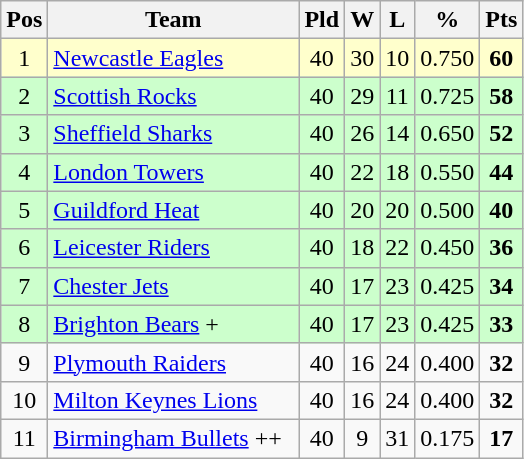<table class="wikitable" style="text-align: center;">
<tr>
<th>Pos</th>
<th scope="col" style="width: 160px;">Team</th>
<th>Pld</th>
<th>W</th>
<th>L</th>
<th>%</th>
<th>Pts</th>
</tr>
<tr style="background: #ffffcc;">
<td>1</td>
<td style="text-align:left;"><a href='#'>Newcastle Eagles</a></td>
<td>40</td>
<td>30</td>
<td>10</td>
<td>0.750</td>
<td><strong>60</strong></td>
</tr>
<tr style="background: #ccffcc;">
<td>2</td>
<td style="text-align:left;"><a href='#'>Scottish Rocks</a></td>
<td>40</td>
<td>29</td>
<td>11</td>
<td>0.725</td>
<td><strong>58</strong></td>
</tr>
<tr style="background: #ccffcc;">
<td>3</td>
<td style="text-align:left;"><a href='#'>Sheffield Sharks</a></td>
<td>40</td>
<td>26</td>
<td>14</td>
<td>0.650</td>
<td><strong>52</strong></td>
</tr>
<tr style="background: #ccffcc;">
<td>4</td>
<td style="text-align:left;"><a href='#'>London Towers</a></td>
<td>40</td>
<td>22</td>
<td>18</td>
<td>0.550</td>
<td><strong>44</strong></td>
</tr>
<tr style="background: #ccffcc;">
<td>5</td>
<td style="text-align:left;"><a href='#'>Guildford Heat</a></td>
<td>40</td>
<td>20</td>
<td>20</td>
<td>0.500</td>
<td><strong>40</strong></td>
</tr>
<tr style="background: #ccffcc;">
<td>6</td>
<td style="text-align:left;"><a href='#'>Leicester Riders</a></td>
<td>40</td>
<td>18</td>
<td>22</td>
<td>0.450</td>
<td><strong>36</strong></td>
</tr>
<tr style="background: #ccffcc;">
<td>7</td>
<td style="text-align:left;"><a href='#'>Chester Jets</a></td>
<td>40</td>
<td>17</td>
<td>23</td>
<td>0.425</td>
<td><strong>34</strong></td>
</tr>
<tr style="background: #ccffcc;">
<td>8</td>
<td style="text-align:left;"><a href='#'>Brighton Bears</a> +</td>
<td>40</td>
<td>17</td>
<td>23</td>
<td>0.425</td>
<td><strong>33</strong></td>
</tr>
<tr>
<td>9</td>
<td style="text-align:left;"><a href='#'>Plymouth Raiders</a></td>
<td>40</td>
<td>16</td>
<td>24</td>
<td>0.400</td>
<td><strong>32</strong></td>
</tr>
<tr>
<td>10</td>
<td style="text-align:left;"><a href='#'>Milton Keynes Lions</a></td>
<td>40</td>
<td>16</td>
<td>24</td>
<td>0.400</td>
<td><strong>32</strong></td>
</tr>
<tr>
<td>11</td>
<td style="text-align:left;"><a href='#'>Birmingham Bullets</a> ++</td>
<td>40</td>
<td>9</td>
<td>31</td>
<td>0.175</td>
<td><strong>17</strong></td>
</tr>
</table>
